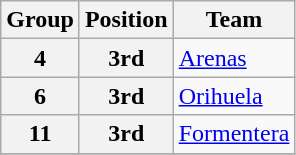<table class="wikitable">
<tr>
<th>Group</th>
<th>Position</th>
<th>Team</th>
</tr>
<tr>
<th>4</th>
<th>3rd</th>
<td><a href='#'>Arenas</a></td>
</tr>
<tr>
<th>6</th>
<th>3rd</th>
<td><a href='#'>Orihuela</a></td>
</tr>
<tr>
<th>11</th>
<th>3rd</th>
<td><a href='#'>Formentera</a></td>
</tr>
<tr>
</tr>
</table>
